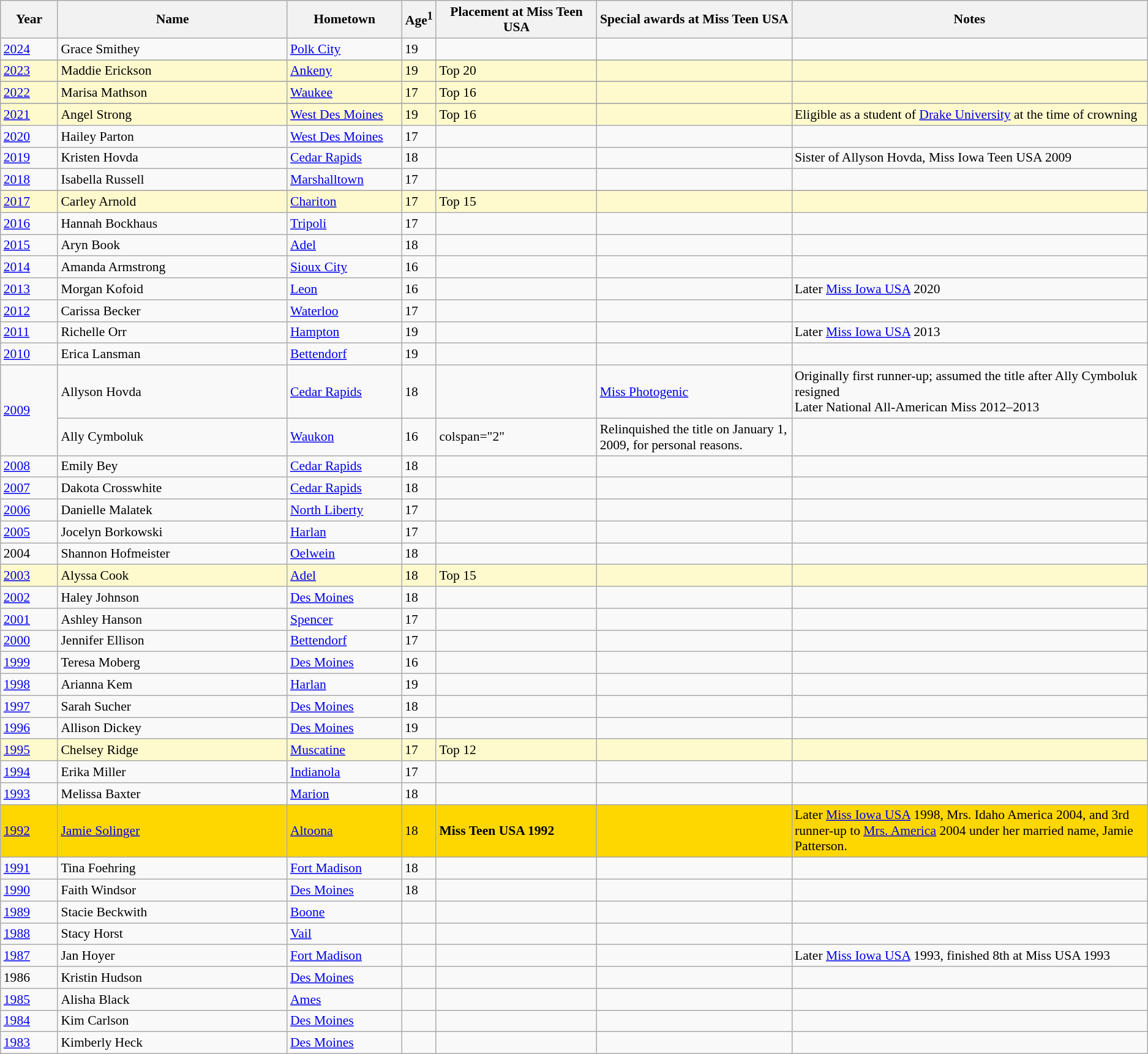<table class="wikitable sortable" style="font-size:90%;">
<tr bgcolor="#efefef">
<th width=5%>Year</th>
<th width=20%>Name</th>
<th width=10%>Hometown</th>
<th width=3%>Age<sup>1</sup></th>
<th width=14%>Placement at Miss Teen USA</th>
<th width=17%>Special awards at Miss Teen  USA</th>
<th width=31%>Notes</th>
</tr>
<tr>
<td><a href='#'>2024</a></td>
<td>Grace Smithey</td>
<td><a href='#'>Polk City</a></td>
<td>19</td>
<td></td>
<td></td>
<td></td>
</tr>
<tr>
</tr>
<tr style="background-color:#FFFACD">
<td><a href='#'>2023</a></td>
<td>Maddie Erickson</td>
<td><a href='#'>Ankeny</a></td>
<td>19</td>
<td>Top 20</td>
<td></td>
<td></td>
</tr>
<tr>
</tr>
<tr style="background-color:#FFFACD">
<td><a href='#'>2022</a></td>
<td>Marisa Mathson</td>
<td><a href='#'>Waukee</a></td>
<td>17</td>
<td>Top 16</td>
<td></td>
<td></td>
</tr>
<tr>
</tr>
<tr style="background-color:#FFFACD">
<td><a href='#'>2021</a></td>
<td>Angel Strong</td>
<td><a href='#'>West Des Moines</a></td>
<td>19</td>
<td>Top 16</td>
<td></td>
<td>Eligible as a student of <a href='#'>Drake University</a> at the time of crowning</td>
</tr>
<tr>
<td><a href='#'>2020</a></td>
<td>Hailey Parton</td>
<td><a href='#'>West Des Moines</a></td>
<td>17</td>
<td></td>
<td></td>
<td></td>
</tr>
<tr>
<td><a href='#'>2019</a></td>
<td>Kristen Hovda</td>
<td><a href='#'>Cedar Rapids</a></td>
<td>18</td>
<td></td>
<td></td>
<td>Sister of Allyson Hovda, Miss Iowa Teen USA 2009</td>
</tr>
<tr>
<td><a href='#'>2018</a></td>
<td>Isabella Russell</td>
<td><a href='#'>Marshalltown</a></td>
<td>17</td>
<td></td>
<td></td>
<td></td>
</tr>
<tr>
</tr>
<tr style="background-color:#FFFACD;">
<td><a href='#'>2017</a></td>
<td>Carley Arnold</td>
<td><a href='#'>Chariton</a></td>
<td>17</td>
<td>Top 15</td>
<td></td>
<td></td>
</tr>
<tr>
<td><a href='#'>2016</a></td>
<td>Hannah Bockhaus</td>
<td><a href='#'>Tripoli</a></td>
<td>17</td>
<td></td>
<td></td>
<td></td>
</tr>
<tr>
<td><a href='#'>2015</a></td>
<td>Aryn Book</td>
<td><a href='#'>Adel</a></td>
<td>18</td>
<td></td>
<td></td>
<td></td>
</tr>
<tr>
<td><a href='#'>2014</a></td>
<td>Amanda Armstrong</td>
<td><a href='#'>Sioux City</a></td>
<td>16</td>
<td></td>
<td></td>
<td></td>
</tr>
<tr>
<td><a href='#'>2013</a></td>
<td>Morgan Kofoid</td>
<td><a href='#'>Leon</a></td>
<td>16</td>
<td></td>
<td></td>
<td>Later <a href='#'>Miss Iowa USA</a> 2020</td>
</tr>
<tr>
<td><a href='#'>2012</a></td>
<td>Carissa Becker</td>
<td><a href='#'>Waterloo</a></td>
<td>17</td>
<td></td>
<td></td>
<td></td>
</tr>
<tr>
<td><a href='#'>2011</a></td>
<td>Richelle Orr </td>
<td><a href='#'>Hampton</a></td>
<td>19</td>
<td></td>
<td></td>
<td>Later <a href='#'>Miss Iowa USA</a> 2013</td>
</tr>
<tr>
<td><a href='#'>2010</a></td>
<td>Erica Lansman</td>
<td><a href='#'>Bettendorf</a></td>
<td>19</td>
<td></td>
<td></td>
<td></td>
</tr>
<tr>
<td rowspan=2><a href='#'>2009</a></td>
<td>Allyson Hovda</td>
<td><a href='#'>Cedar Rapids</a></td>
<td>18</td>
<td></td>
<td><a href='#'>Miss Photogenic</a></td>
<td>Originally first runner-up; assumed the title after Ally Cymboluk resigned<br>Later National All-American Miss 2012–2013</td>
</tr>
<tr>
<td>Ally Cymboluk</td>
<td><a href='#'>Waukon</a></td>
<td>16</td>
<td>colspan="2" </td>
<td>Relinquished the title on January 1, 2009, for personal reasons.</td>
</tr>
<tr>
<td><a href='#'>2008</a></td>
<td>Emily Bey</td>
<td><a href='#'>Cedar Rapids</a></td>
<td>18</td>
<td></td>
<td></td>
<td></td>
</tr>
<tr>
<td><a href='#'>2007</a></td>
<td>Dakota Crosswhite</td>
<td><a href='#'>Cedar Rapids</a></td>
<td>18</td>
<td></td>
<td></td>
<td></td>
</tr>
<tr>
<td><a href='#'>2006</a></td>
<td>Danielle Malatek</td>
<td><a href='#'>North Liberty</a></td>
<td>17</td>
<td></td>
<td></td>
<td></td>
</tr>
<tr>
<td><a href='#'>2005</a></td>
<td>Jocelyn Borkowski</td>
<td><a href='#'>Harlan</a></td>
<td>17</td>
<td></td>
<td></td>
<td></td>
</tr>
<tr>
<td>2004</td>
<td>Shannon Hofmeister</td>
<td><a href='#'>Oelwein</a></td>
<td>18</td>
<td></td>
<td></td>
<td></td>
</tr>
<tr style="background-color:#FFFACD;">
<td><a href='#'>2003</a></td>
<td>Alyssa Cook</td>
<td><a href='#'>Adel</a></td>
<td>18</td>
<td>Top 15</td>
<td></td>
<td></td>
</tr>
<tr>
<td><a href='#'>2002</a></td>
<td>Haley Johnson</td>
<td><a href='#'>Des Moines</a></td>
<td>18</td>
<td></td>
<td></td>
<td></td>
</tr>
<tr>
<td><a href='#'>2001</a></td>
<td>Ashley Hanson</td>
<td><a href='#'>Spencer</a></td>
<td>17</td>
<td></td>
<td></td>
<td></td>
</tr>
<tr>
<td><a href='#'>2000</a></td>
<td>Jennifer Ellison</td>
<td><a href='#'>Bettendorf</a></td>
<td>17</td>
<td></td>
<td></td>
<td></td>
</tr>
<tr>
<td><a href='#'>1999</a></td>
<td>Teresa Moberg</td>
<td><a href='#'>Des Moines</a></td>
<td>16</td>
<td></td>
<td></td>
<td></td>
</tr>
<tr>
<td><a href='#'>1998</a></td>
<td>Arianna Kem</td>
<td><a href='#'>Harlan</a></td>
<td>19</td>
<td></td>
<td></td>
<td></td>
</tr>
<tr>
<td><a href='#'>1997</a></td>
<td>Sarah Sucher</td>
<td><a href='#'>Des Moines</a></td>
<td>18</td>
<td></td>
<td></td>
<td></td>
</tr>
<tr>
<td><a href='#'>1996</a></td>
<td>Allison Dickey</td>
<td><a href='#'>Des Moines</a></td>
<td>19</td>
<td></td>
<td></td>
<td></td>
</tr>
<tr style="background-color:#FFFACD;">
<td><a href='#'>1995</a></td>
<td>Chelsey Ridge</td>
<td><a href='#'>Muscatine</a></td>
<td>17</td>
<td>Top 12</td>
<td></td>
<td></td>
</tr>
<tr>
<td><a href='#'>1994</a></td>
<td>Erika Miller</td>
<td><a href='#'>Indianola</a></td>
<td>17</td>
<td></td>
<td></td>
<td></td>
</tr>
<tr>
<td><a href='#'>1993</a></td>
<td>Melissa Baxter</td>
<td><a href='#'>Marion</a></td>
<td>18</td>
<td></td>
<td></td>
<td></td>
</tr>
<tr style="background-color:GOLD;">
<td><a href='#'>1992</a></td>
<td><a href='#'>Jamie Solinger</a></td>
<td><a href='#'>Altoona</a></td>
<td>18</td>
<td><strong>Miss Teen USA 1992</strong></td>
<td></td>
<td>Later <a href='#'>Miss Iowa USA</a> 1998, Mrs. Idaho America 2004, and 3rd runner-up to <a href='#'>Mrs. America</a> 2004 under her married name, Jamie Patterson.</td>
</tr>
<tr>
<td><a href='#'>1991</a></td>
<td>Tina Foehring</td>
<td><a href='#'>Fort Madison</a></td>
<td>18</td>
<td></td>
<td></td>
<td></td>
</tr>
<tr>
<td><a href='#'>1990</a></td>
<td>Faith Windsor</td>
<td><a href='#'>Des Moines</a></td>
<td>18</td>
<td></td>
<td></td>
<td></td>
</tr>
<tr>
<td><a href='#'>1989</a></td>
<td>Stacie Beckwith</td>
<td><a href='#'>Boone</a></td>
<td></td>
<td></td>
<td></td>
<td></td>
</tr>
<tr>
<td><a href='#'>1988</a></td>
<td>Stacy Horst</td>
<td><a href='#'>Vail</a></td>
<td></td>
<td></td>
<td></td>
<td></td>
</tr>
<tr>
<td><a href='#'>1987</a></td>
<td>Jan Hoyer</td>
<td><a href='#'>Fort Madison</a></td>
<td></td>
<td></td>
<td></td>
<td>Later <a href='#'>Miss Iowa USA</a> 1993, finished 8th at Miss USA 1993</td>
</tr>
<tr>
<td>1986</td>
<td>Kristin Hudson</td>
<td><a href='#'>Des Moines</a></td>
<td></td>
<td></td>
<td></td>
<td></td>
</tr>
<tr>
<td><a href='#'>1985</a></td>
<td>Alisha Black</td>
<td><a href='#'>Ames</a></td>
<td></td>
<td></td>
<td></td>
<td></td>
</tr>
<tr>
<td><a href='#'>1984</a></td>
<td>Kim Carlson</td>
<td><a href='#'>Des Moines</a></td>
<td></td>
<td></td>
<td></td>
<td></td>
</tr>
<tr>
<td><a href='#'>1983</a></td>
<td>Kimberly Heck</td>
<td><a href='#'>Des Moines</a></td>
<td></td>
<td></td>
<td></td>
<td></td>
</tr>
</table>
